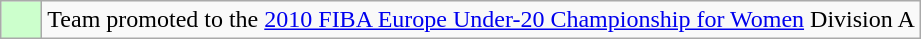<table class="wikitable">
<tr>
<td width=20px bgcolor="#ccffcc"></td>
<td>Team promoted to the <a href='#'>2010 FIBA Europe Under-20 Championship for Women</a> Division A</td>
</tr>
</table>
